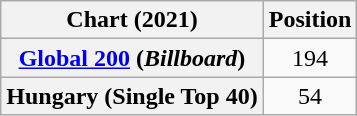<table class="wikitable plainrowheaders" style="text-align:center">
<tr>
<th scope="col">Chart (2021)</th>
<th scope="col">Position</th>
</tr>
<tr>
<th scope="row"><a href='#'>Global 200</a> (<em>Billboard</em>)</th>
<td>194</td>
</tr>
<tr>
<th scope="row">Hungary (Single Top 40)</th>
<td>54</td>
</tr>
</table>
